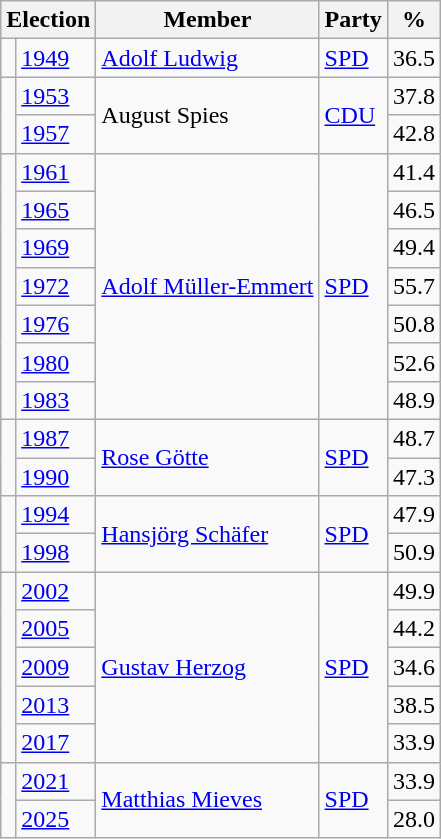<table class=wikitable>
<tr>
<th colspan=2>Election</th>
<th>Member</th>
<th>Party</th>
<th>%</th>
</tr>
<tr>
<td bgcolor=></td>
<td><a href='#'>1949</a></td>
<td><a href='#'>Adolf Ludwig</a></td>
<td><a href='#'>SPD</a></td>
<td align=right>36.5</td>
</tr>
<tr>
<td rowspan=2 bgcolor=></td>
<td><a href='#'>1953</a></td>
<td rowspan=2>August Spies</td>
<td rowspan=2><a href='#'>CDU</a></td>
<td align=right>37.8</td>
</tr>
<tr>
<td><a href='#'>1957</a></td>
<td align=right>42.8</td>
</tr>
<tr>
<td rowspan=7 bgcolor=></td>
<td><a href='#'>1961</a></td>
<td rowspan=7><a href='#'>Adolf Müller-Emmert</a></td>
<td rowspan=7><a href='#'>SPD</a></td>
<td align=right>41.4</td>
</tr>
<tr>
<td><a href='#'>1965</a></td>
<td align=right>46.5</td>
</tr>
<tr>
<td><a href='#'>1969</a></td>
<td align=right>49.4</td>
</tr>
<tr>
<td><a href='#'>1972</a></td>
<td align=right>55.7</td>
</tr>
<tr>
<td><a href='#'>1976</a></td>
<td align=right>50.8</td>
</tr>
<tr>
<td><a href='#'>1980</a></td>
<td align=right>52.6</td>
</tr>
<tr>
<td><a href='#'>1983</a></td>
<td align=right>48.9</td>
</tr>
<tr>
<td rowspan=2 bgcolor=></td>
<td><a href='#'>1987</a></td>
<td rowspan=2><a href='#'>Rose Götte</a></td>
<td rowspan=2><a href='#'>SPD</a></td>
<td align=right>48.7</td>
</tr>
<tr>
<td><a href='#'>1990</a></td>
<td align=right>47.3</td>
</tr>
<tr>
<td rowspan=2 bgcolor=></td>
<td><a href='#'>1994</a></td>
<td rowspan=2><a href='#'>Hansjörg Schäfer</a></td>
<td rowspan=2><a href='#'>SPD</a></td>
<td align=right>47.9</td>
</tr>
<tr>
<td><a href='#'>1998</a></td>
<td align=right>50.9</td>
</tr>
<tr>
<td rowspan=5 bgcolor=></td>
<td><a href='#'>2002</a></td>
<td rowspan=5><a href='#'>Gustav Herzog</a></td>
<td rowspan=5><a href='#'>SPD</a></td>
<td align=right>49.9</td>
</tr>
<tr>
<td><a href='#'>2005</a></td>
<td align=right>44.2</td>
</tr>
<tr>
<td><a href='#'>2009</a></td>
<td align=right>34.6</td>
</tr>
<tr>
<td><a href='#'>2013</a></td>
<td align=right>38.5</td>
</tr>
<tr>
<td><a href='#'>2017</a></td>
<td align=right>33.9</td>
</tr>
<tr>
<td rowspan=2 bgcolor=></td>
<td><a href='#'>2021</a></td>
<td rowspan=2><a href='#'>Matthias Mieves</a></td>
<td rowspan=2><a href='#'>SPD</a></td>
<td align=right>33.9</td>
</tr>
<tr>
<td><a href='#'>2025</a></td>
<td align=right>28.0</td>
</tr>
</table>
